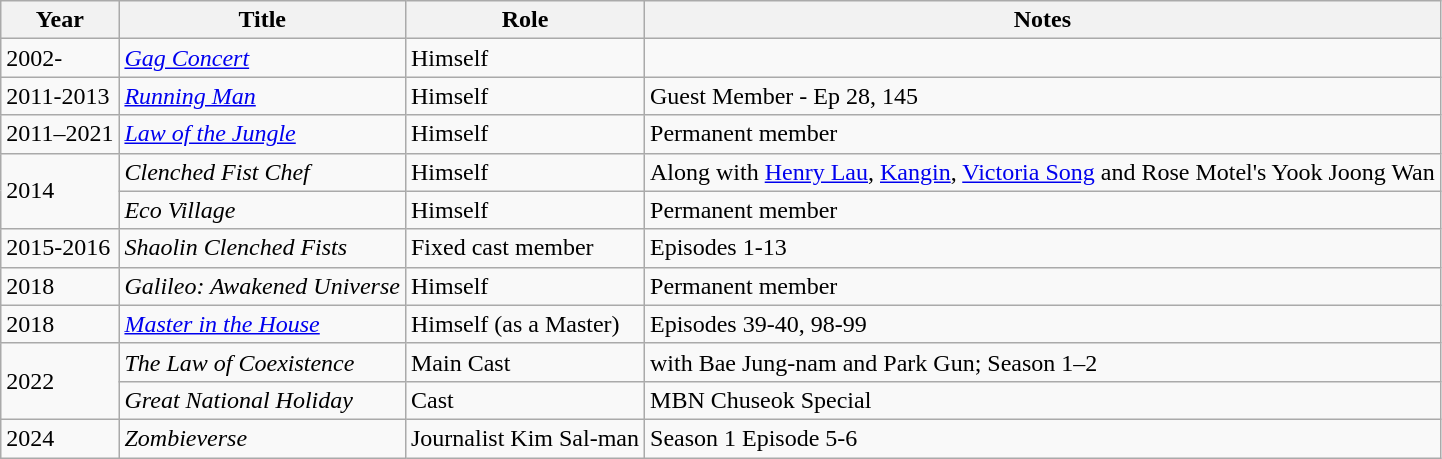<table class="wikitable">
<tr>
<th>Year</th>
<th>Title</th>
<th>Role</th>
<th>Notes</th>
</tr>
<tr>
<td>2002-</td>
<td><em><a href='#'>Gag Concert</a></em></td>
<td>Himself</td>
<td></td>
</tr>
<tr>
<td>2011-2013</td>
<td><em><a href='#'>Running Man</a></em></td>
<td>Himself</td>
<td>Guest Member - Ep 28, 145</td>
</tr>
<tr>
<td>2011–2021</td>
<td><em><a href='#'>Law of the Jungle</a></em></td>
<td>Himself</td>
<td>Permanent member</td>
</tr>
<tr>
<td rowspan=2>2014</td>
<td><em>Clenched Fist Chef</em></td>
<td>Himself</td>
<td>Along with <a href='#'>Henry Lau</a>, <a href='#'>Kangin</a>, <a href='#'>Victoria Song</a> and Rose Motel's Yook Joong Wan</td>
</tr>
<tr>
<td><em>Eco Village</em></td>
<td>Himself</td>
<td>Permanent member</td>
</tr>
<tr>
<td>2015-2016</td>
<td><em>Shaolin Clenched Fists</em></td>
<td>Fixed cast member</td>
<td>Episodes 1-13</td>
</tr>
<tr>
<td>2018</td>
<td><em>Galileo: Awakened Universe</em></td>
<td>Himself</td>
<td>Permanent member</td>
</tr>
<tr>
<td>2018</td>
<td><em><a href='#'>Master in the House</a></em></td>
<td>Himself (as a Master)</td>
<td>Episodes 39-40, 98-99</td>
</tr>
<tr>
<td rowspan=2>2022</td>
<td><em>The Law of Coexistence</em></td>
<td>Main Cast</td>
<td>with Bae Jung-nam and Park Gun; Season 1–2</td>
</tr>
<tr>
<td><em>Great National Holiday</em></td>
<td>Cast</td>
<td>MBN Chuseok Special</td>
</tr>
<tr>
<td>2024</td>
<td><em>Zombieverse</em></td>
<td>Journalist Kim Sal-man</td>
<td>Season 1 Episode 5-6</td>
</tr>
</table>
